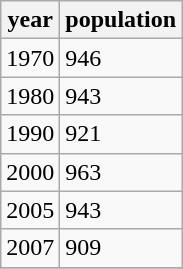<table class="wikitable">
<tr>
<th>year</th>
<th>population</th>
</tr>
<tr>
<td>1970</td>
<td>946</td>
</tr>
<tr>
<td>1980</td>
<td>943</td>
</tr>
<tr>
<td>1990</td>
<td>921</td>
</tr>
<tr>
<td>2000</td>
<td>963</td>
</tr>
<tr>
<td>2005</td>
<td>943</td>
</tr>
<tr>
<td>2007</td>
<td>909</td>
</tr>
<tr>
</tr>
</table>
